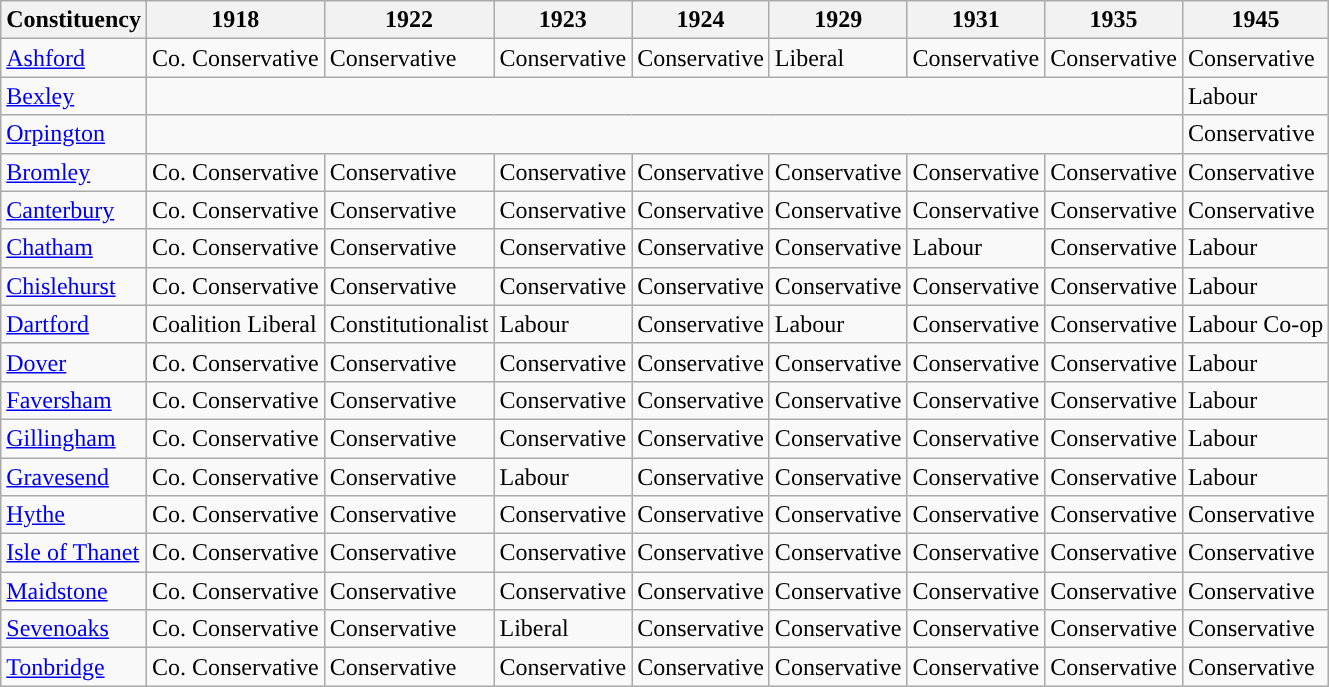<table class="wikitable sortable">
<tr>
<th>Constituency</th>
<th>1918</th>
<th>1922</th>
<th>1923</th>
<th>1924</th>
<th>1929</th>
<th>1931</th>
<th>1935</th>
<th>1945</th>
</tr>
<tr>
<td><a href='#'>Ashford</a></td>
<td bgcolor=>Co. Conservative</td>
<td bgcolor=>Conservative</td>
<td bgcolor=>Conservative</td>
<td bgcolor=>Conservative</td>
<td bgcolor=>Liberal</td>
<td bgcolor=>Conservative</td>
<td bgcolor=>Conservative</td>
<td bgcolor=>Conservative</td>
</tr>
<tr>
<td><a href='#'>Bexley</a></td>
<td colspan="7"></td>
<td bgcolor=>Labour</td>
</tr>
<tr>
<td><a href='#'>Orpington</a></td>
<td colspan="7"></td>
<td bgcolor=>Conservative</td>
</tr>
<tr>
<td><a href='#'>Bromley</a></td>
<td>Co. Conservative</td>
<td>Conservative</td>
<td>Conservative</td>
<td>Conservative</td>
<td>Conservative</td>
<td>Conservative</td>
<td>Conservative</td>
<td bgcolor=>Conservative</td>
</tr>
<tr>
<td><a href='#'>Canterbury</a></td>
<td>Co. Conservative</td>
<td>Conservative</td>
<td>Conservative</td>
<td>Conservative</td>
<td>Conservative</td>
<td>Conservative</td>
<td>Conservative</td>
<td bgcolor=>Conservative</td>
</tr>
<tr>
<td><a href='#'>Chatham</a></td>
<td>Co. Conservative</td>
<td>Conservative</td>
<td>Conservative</td>
<td>Conservative</td>
<td>Conservative</td>
<td>Labour</td>
<td>Conservative</td>
<td>Labour</td>
</tr>
<tr>
<td><a href='#'>Chislehurst</a></td>
<td>Co. Conservative</td>
<td>Conservative</td>
<td>Conservative</td>
<td>Conservative</td>
<td>Conservative</td>
<td>Conservative</td>
<td>Conservative</td>
<td bgcolor=>Labour</td>
</tr>
<tr>
<td><a href='#'>Dartford</a></td>
<td>Coalition Liberal</td>
<td>Constitutionalist</td>
<td>Labour</td>
<td>Conservative</td>
<td>Labour</td>
<td>Conservative</td>
<td>Conservative</td>
<td bgcolor=>Labour Co-op</td>
</tr>
<tr>
<td><a href='#'>Dover</a></td>
<td>Co. Conservative</td>
<td>Conservative</td>
<td>Conservative</td>
<td>Conservative</td>
<td>Conservative</td>
<td>Conservative</td>
<td>Conservative</td>
<td bgcolor=>Labour</td>
</tr>
<tr>
<td><a href='#'>Faversham</a></td>
<td>Co. Conservative</td>
<td>Conservative</td>
<td>Conservative</td>
<td>Conservative</td>
<td>Conservative</td>
<td>Conservative</td>
<td>Conservative</td>
<td bgcolor=>Labour</td>
</tr>
<tr>
<td><a href='#'>Gillingham</a></td>
<td>Co. Conservative</td>
<td>Conservative</td>
<td>Conservative</td>
<td>Conservative</td>
<td>Conservative</td>
<td>Conservative</td>
<td>Conservative</td>
<td bgcolor=>Labour</td>
</tr>
<tr>
<td><a href='#'>Gravesend</a></td>
<td>Co. Conservative</td>
<td>Conservative</td>
<td>Labour</td>
<td>Conservative</td>
<td>Conservative</td>
<td>Conservative</td>
<td>Conservative</td>
<td bgcolor=>Labour</td>
</tr>
<tr>
<td><a href='#'>Hythe</a></td>
<td>Co. Conservative</td>
<td>Conservative</td>
<td>Conservative</td>
<td>Conservative</td>
<td>Conservative</td>
<td>Conservative</td>
<td>Conservative</td>
<td bgcolor=>Conservative</td>
</tr>
<tr>
<td><a href='#'>Isle of Thanet</a></td>
<td>Co. Conservative</td>
<td>Conservative</td>
<td>Conservative</td>
<td>Conservative</td>
<td>Conservative</td>
<td>Conservative</td>
<td>Conservative</td>
<td bgcolor=>Conservative</td>
</tr>
<tr>
<td><a href='#'>Maidstone</a></td>
<td>Co. Conservative</td>
<td>Conservative</td>
<td>Conservative</td>
<td>Conservative</td>
<td>Conservative</td>
<td>Conservative</td>
<td>Conservative</td>
<td bgcolor=>Conservative</td>
</tr>
<tr>
<td><a href='#'>Sevenoaks</a></td>
<td>Co. Conservative</td>
<td>Conservative</td>
<td>Liberal</td>
<td>Conservative</td>
<td>Conservative</td>
<td>Conservative</td>
<td>Conservative</td>
<td bgcolor=>Conservative</td>
</tr>
<tr>
<td><a href='#'>Tonbridge</a></td>
<td>Co. Conservative</td>
<td>Conservative</td>
<td>Conservative</td>
<td>Conservative</td>
<td>Conservative</td>
<td>Conservative</td>
<td>Conservative</td>
<td bgcolor=>Conservative</td>
</tr>
</table>
